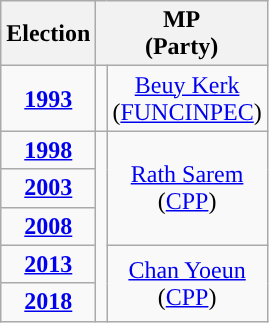<table class="wikitable" style="text-align:center">
<tr>
<th>Election</th>
<th colspan=2>MP<br>(Party)</th>
</tr>
<tr>
<td><strong><a href='#'>1993</a></strong></td>
<td rowspan=1; style="background-color: "></td>
<td rowspan=1><a href='#'>Beuy Kerk</a><br>(<a href='#'>FUNCINPEC</a>)</td>
</tr>
<tr>
<td><strong><a href='#'>1998</a></strong></td>
<td rowspan=5; style="background-color: "></td>
<td rowspan=3><a href='#'>Rath Sarem</a><br>(<a href='#'>CPP</a>)</td>
</tr>
<tr>
<td><strong><a href='#'>2003</a></strong></td>
</tr>
<tr>
<td><strong><a href='#'>2008</a></strong></td>
</tr>
<tr>
<td><strong><a href='#'>2013</a></strong></td>
<td rowspan=2><a href='#'>Chan Yoeun</a><br>(<a href='#'>CPP</a>)</td>
</tr>
<tr>
<td><strong><a href='#'>2018</a></strong></td>
</tr>
</table>
